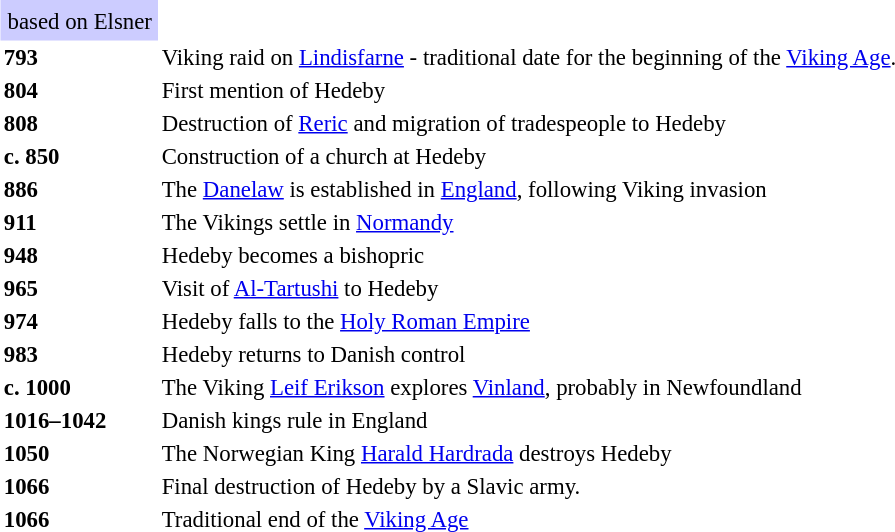<table class="toccolours" align="centre" cellpadding="2" cellspacing="0" style="margin:0 0 1em 1em; font-size: 95%;">
<tr>
<td colspan=1 style="padding:0.3em;border-collapse:collapse;background-color:#ccccff" align=center>based on Elsner</td>
</tr>
<tr>
<td valign=top><strong>793</strong></td>
<td>Viking raid on <a href='#'>Lindisfarne</a> - traditional date for the beginning of the <a href='#'>Viking Age</a>.</td>
</tr>
<tr>
<td valign=top><strong>804</strong></td>
<td>First mention of Hedeby</td>
</tr>
<tr>
<td valign=top><strong>808</strong></td>
<td>Destruction of <a href='#'>Reric</a> and migration of tradespeople to Hedeby</td>
</tr>
<tr>
<td><strong>c. 850</strong></td>
<td>Construction of a church at Hedeby</td>
</tr>
<tr>
<td><strong>886</strong></td>
<td>The <a href='#'>Danelaw</a> is established in <a href='#'>England</a>, following Viking invasion</td>
</tr>
<tr>
<td><strong>911</strong></td>
<td>The Vikings settle in <a href='#'>Normandy</a></td>
</tr>
<tr>
<td><strong>948</strong></td>
<td>Hedeby becomes a bishopric</td>
</tr>
<tr>
<td><strong>965</strong></td>
<td>Visit of <a href='#'>Al-Tartushi</a> to Hedeby</td>
</tr>
<tr>
<td><strong>974</strong></td>
<td>Hedeby falls to the <a href='#'>Holy Roman Empire</a></td>
</tr>
<tr>
<td><strong>983</strong></td>
<td>Hedeby returns to Danish control</td>
</tr>
<tr>
<td><strong>c. 1000</strong></td>
<td>The Viking <a href='#'>Leif Erikson</a> explores <a href='#'>Vinland</a>, probably in Newfoundland</td>
</tr>
<tr>
<td><strong>1016–1042</strong></td>
<td>Danish kings rule in England</td>
</tr>
<tr>
<td><strong>1050</strong></td>
<td>The Norwegian King <a href='#'>Harald Hardrada</a> destroys Hedeby</td>
</tr>
<tr>
<td><strong>1066</strong></td>
<td>Final destruction of Hedeby by a Slavic army.</td>
</tr>
<tr>
<td><strong>1066</strong></td>
<td>Traditional end of the <a href='#'>Viking Age</a></td>
</tr>
</table>
